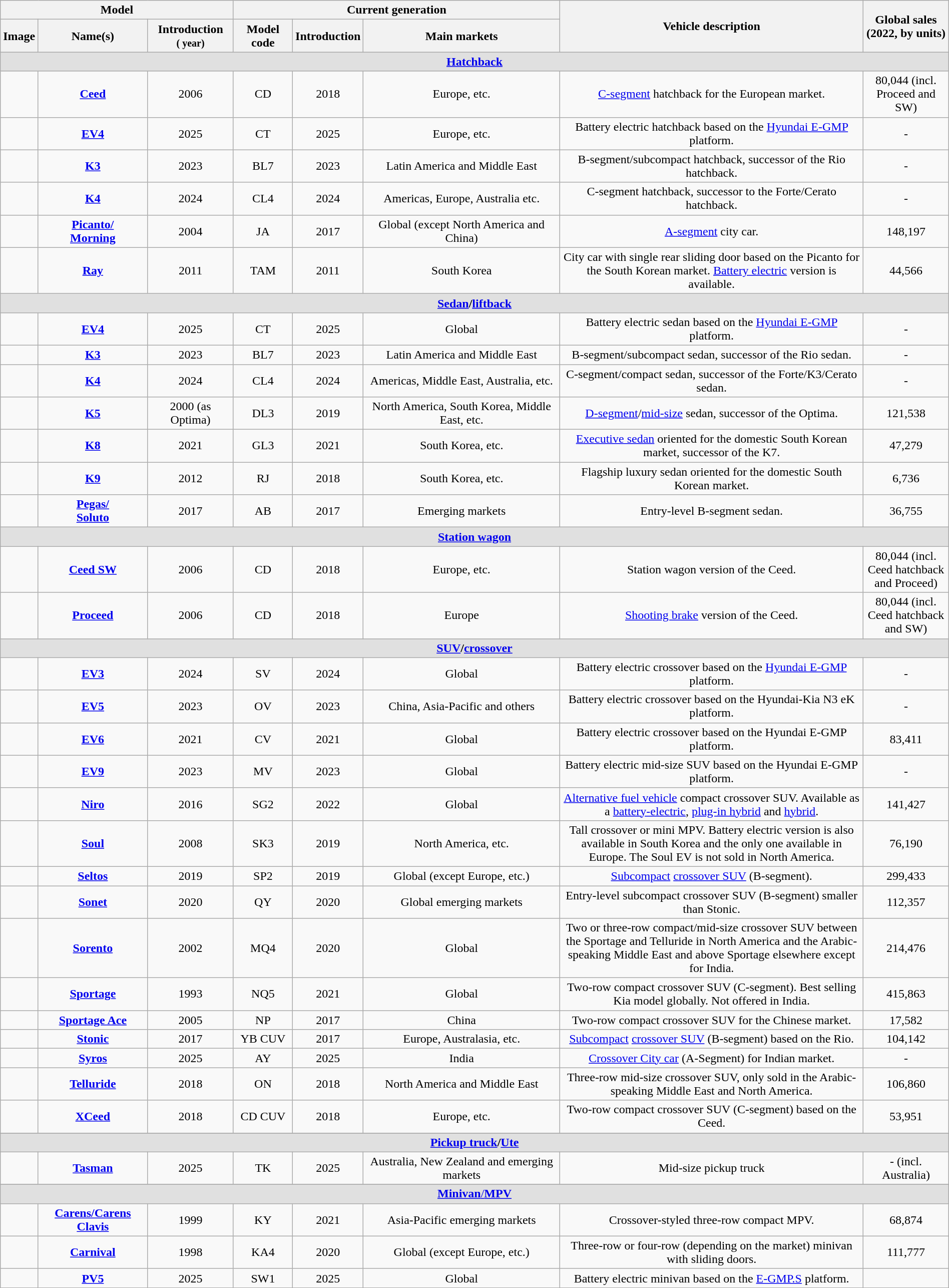<table class="wikitable" style="text-align: center; width: 100%">
<tr>
<th colspan="3">Model</th>
<th colspan="3">Current generation</th>
<th rowspan="2" width="32%" cellpadding="32px">Vehicle description</th>
<th rowspan="2" width="9%">Global sales (2022, by units)</th>
</tr>
<tr>
<th><strong>Image</strong></th>
<th>Name(s)</th>
<th>Introduction<br><small>( year)</small></th>
<th>Model code</th>
<th width="7%">Introduction</th>
<th>Main markets</th>
</tr>
<tr bgcolor="#e0e0e0">
<td colspan="8"><strong><a href='#'>Hatchback</a></strong></td>
</tr>
<tr>
<td></td>
<td><strong><a href='#'>Ceed</a></strong></td>
<td>2006</td>
<td>CD</td>
<td>2018</td>
<td>Europe, etc.</td>
<td><a href='#'>C-segment</a> hatchback for the European market.</td>
<td>80,044 (incl. Proceed and SW)</td>
</tr>
<tr>
<td></td>
<td><strong><a href='#'>EV4</a></strong></td>
<td>2025</td>
<td>CT</td>
<td>2025</td>
<td>Europe, etc.</td>
<td>Battery electric hatchback based on the <a href='#'>Hyundai E-GMP</a> platform.</td>
<td>-</td>
</tr>
<tr>
<td></td>
<td><strong><a href='#'>K3</a></strong></td>
<td>2023</td>
<td>BL7</td>
<td>2023</td>
<td>Latin America and Middle East</td>
<td>B-segment/subcompact hatchback, successor of the Rio hatchback.</td>
<td>-</td>
</tr>
<tr>
<td></td>
<td><a href='#'><strong>K4</strong></a></td>
<td>2024</td>
<td>CL4</td>
<td>2024</td>
<td>Americas, Europe, Australia etc.</td>
<td>C-segment hatchback, successor to the Forte/Cerato hatchback.</td>
<td>-</td>
</tr>
<tr>
<td></td>
<td><strong><a href='#'>Picanto/<br>Morning</a></strong></td>
<td>2004</td>
<td>JA</td>
<td>2017</td>
<td>Global (except North America and China)</td>
<td><a href='#'>A-segment</a> city car.</td>
<td>148,197</td>
</tr>
<tr>
<td></td>
<td><strong><a href='#'>Ray</a></strong></td>
<td>2011</td>
<td>TAM</td>
<td>2011</td>
<td>South Korea</td>
<td>City car with single rear sliding door based on the Picanto for the South Korean market. <a href='#'>Battery electric</a> version is available.</td>
<td>44,566</td>
</tr>
<tr bgcolor="#e0e0e0">
<td colspan="8"><strong><a href='#'>Sedan</a>/<a href='#'>liftback</a></strong></td>
</tr>
<tr>
<td></td>
<td><strong><a href='#'>EV4</a></strong></td>
<td>2025</td>
<td>CT</td>
<td>2025</td>
<td>Global</td>
<td>Battery electric sedan based on the <a href='#'>Hyundai E-GMP</a> platform.</td>
<td>-</td>
</tr>
<tr>
<td></td>
<td><strong><a href='#'>K3</a></strong></td>
<td>2023</td>
<td>BL7</td>
<td>2023</td>
<td>Latin America and Middle East</td>
<td>B-segment/subcompact sedan, successor of the Rio sedan.</td>
<td>-</td>
</tr>
<tr>
<td></td>
<td><strong><a href='#'>K4</a></strong></td>
<td>2024</td>
<td>CL4</td>
<td>2024</td>
<td>Americas, Middle East, Australia, etc.</td>
<td>C-segment/compact sedan, successor of the Forte/K3/Cerato sedan.</td>
<td>-</td>
</tr>
<tr>
<td></td>
<td><strong><a href='#'>K5</a></strong></td>
<td>2000 (as Optima)</td>
<td>DL3</td>
<td>2019</td>
<td>North America, South Korea, Middle East, etc.</td>
<td><a href='#'>D-segment</a>/<a href='#'>mid-size</a> sedan, successor of the Optima.</td>
<td>121,538</td>
</tr>
<tr>
<td></td>
<td><strong><a href='#'>K8</a></strong></td>
<td>2021</td>
<td>GL3</td>
<td>2021</td>
<td>South Korea, etc.</td>
<td><a href='#'>Executive sedan</a> oriented for the domestic South Korean market, successor of the K7.</td>
<td>47,279</td>
</tr>
<tr>
<td></td>
<td><strong><a href='#'>K9</a></strong></td>
<td>2012</td>
<td>RJ</td>
<td>2018</td>
<td>South Korea, etc.</td>
<td>Flagship luxury sedan oriented for the domestic South Korean market.</td>
<td>6,736</td>
</tr>
<tr>
<td></td>
<td><strong><a href='#'>Pegas/<br>Soluto</a></strong></td>
<td>2017</td>
<td>AB</td>
<td>2017</td>
<td>Emerging markets</td>
<td>Entry-level B-segment sedan.</td>
<td>36,755</td>
</tr>
<tr bgcolor="#e0e0e0">
<td colspan="8"><strong><a href='#'>Station wagon</a></strong></td>
</tr>
<tr>
<td></td>
<td><strong><a href='#'>Ceed SW</a></strong></td>
<td>2006</td>
<td>CD</td>
<td>2018</td>
<td>Europe, etc.</td>
<td>Station wagon version of the Ceed.</td>
<td>80,044 (incl. Ceed hatchback and Proceed)</td>
</tr>
<tr>
<td></td>
<td><strong><a href='#'>Proceed</a></strong></td>
<td>2006</td>
<td>CD</td>
<td>2018</td>
<td>Europe</td>
<td><a href='#'>Shooting brake</a> version of the Ceed.</td>
<td>80,044 (incl. Ceed hatchback and SW)</td>
</tr>
<tr bgcolor="#e0e0e0">
<td colspan="8"><strong><a href='#'>SUV</a>/<a href='#'>crossover</a></strong></td>
</tr>
<tr>
<td></td>
<td><strong><a href='#'>EV3</a></strong></td>
<td>2024</td>
<td>SV</td>
<td>2024</td>
<td>Global</td>
<td>Battery electric crossover based on the <a href='#'>Hyundai E-GMP</a> platform.</td>
<td>-</td>
</tr>
<tr>
<td></td>
<td><strong><a href='#'>EV5</a></strong></td>
<td>2023</td>
<td>OV</td>
<td>2023</td>
<td>China, Asia-Pacific and others</td>
<td>Battery electric crossover based on the Hyundai-Kia N3 eK platform.</td>
<td>-</td>
</tr>
<tr>
<td></td>
<td><strong><a href='#'>EV6</a></strong></td>
<td>2021</td>
<td>CV</td>
<td>2021</td>
<td>Global</td>
<td>Battery electric crossover based on the Hyundai E-GMP platform.</td>
<td>83,411</td>
</tr>
<tr>
<td></td>
<td><strong><a href='#'>EV9</a></strong></td>
<td>2023</td>
<td>MV</td>
<td>2023</td>
<td>Global</td>
<td>Battery electric mid-size SUV based on the Hyundai E-GMP platform.</td>
<td>-</td>
</tr>
<tr>
<td></td>
<td><strong><a href='#'>Niro</a></strong></td>
<td>2016</td>
<td>SG2</td>
<td>2022</td>
<td>Global</td>
<td><a href='#'>Alternative fuel vehicle</a> compact crossover SUV. Available as a <a href='#'>battery-electric</a>, <a href='#'>plug-in hybrid</a> and <a href='#'>hybrid</a>.</td>
<td>141,427</td>
</tr>
<tr>
<td></td>
<td><strong><a href='#'>Soul</a></strong></td>
<td>2008</td>
<td>SK3</td>
<td>2019</td>
<td>North America, etc.</td>
<td>Tall crossover or mini MPV. Battery electric version is also available in South Korea and the only one available in Europe. The Soul EV is not sold in North America.</td>
<td>76,190</td>
</tr>
<tr>
<td></td>
<td><strong><a href='#'>Seltos</a></strong></td>
<td>2019</td>
<td>SP2</td>
<td>2019</td>
<td>Global (except Europe, etc.)</td>
<td><a href='#'>Subcompact</a> <a href='#'>crossover SUV</a> (B-segment).</td>
<td>299,433</td>
</tr>
<tr>
<td></td>
<td><strong><a href='#'>Sonet</a></strong></td>
<td>2020</td>
<td>QY</td>
<td>2020</td>
<td>Global emerging markets</td>
<td>Entry-level subcompact crossover SUV (B-segment) smaller than Stonic.</td>
<td>112,357</td>
</tr>
<tr>
<td></td>
<td><strong><a href='#'>Sorento</a></strong></td>
<td>2002</td>
<td>MQ4</td>
<td>2020</td>
<td>Global</td>
<td>Two or three-row compact/mid-size crossover SUV between the Sportage and Telluride in North America and the Arabic-speaking Middle East and above Sportage elsewhere except for India.</td>
<td>214,476</td>
</tr>
<tr>
<td></td>
<td><strong><a href='#'>Sportage</a></strong></td>
<td>1993</td>
<td>NQ5</td>
<td>2021</td>
<td>Global</td>
<td>Two-row compact crossover SUV (C-segment). Best selling Kia model globally. Not offered in India.</td>
<td>415,863</td>
</tr>
<tr>
<td></td>
<td><strong><a href='#'>Sportage Ace</a></strong></td>
<td>2005</td>
<td>NP</td>
<td>2017</td>
<td>China</td>
<td>Two-row compact crossover SUV for the Chinese market.</td>
<td>17,582</td>
</tr>
<tr>
<td></td>
<td><strong><a href='#'>Stonic</a></strong></td>
<td>2017</td>
<td>YB CUV</td>
<td>2017</td>
<td>Europe, Australasia, etc.</td>
<td><a href='#'>Subcompact</a> <a href='#'>crossover SUV</a> (B-segment) based on the Rio.</td>
<td>104,142</td>
</tr>
<tr>
<td></td>
<td><strong><a href='#'>Syros</a></strong></td>
<td>2025</td>
<td>AY</td>
<td>2025</td>
<td>India</td>
<td><a href='#'>Crossover City car</a> (A-Segment) for Indian market.</td>
<td>-</td>
</tr>
<tr>
<td></td>
<td><strong><a href='#'>Telluride</a></strong></td>
<td>2018</td>
<td>ON</td>
<td>2018</td>
<td>North America and Middle East</td>
<td>Three-row mid-size crossover SUV, only sold in the Arabic-speaking Middle East and North America.</td>
<td>106,860</td>
</tr>
<tr>
<td></td>
<td><strong><a href='#'>XCeed</a></strong></td>
<td>2018</td>
<td>CD CUV</td>
<td>2018</td>
<td>Europe, etc.</td>
<td>Two-row compact crossover SUV (C-segment) based on the Ceed.</td>
<td>53,951</td>
</tr>
<tr>
</tr>
<tr bgcolor="#e0e0e0">
<td colspan="8"><strong><a href='#'>Pickup truck</a>/<a href='#'>Ute</a></strong></td>
</tr>
<tr>
<td></td>
<td><strong><a href='#'>Tasman</a></strong></td>
<td>2025</td>
<td>TK</td>
<td>2025</td>
<td>Australia, New Zealand and emerging markets</td>
<td>Mid-size pickup truck</td>
<td>- (incl. Australia)</td>
</tr>
<tr>
</tr>
<tr bgcolor="#e0e0e0">
<td colspan="8"><a href='#'><strong>Minivan</strong>/<strong>MPV</strong></a></td>
</tr>
<tr>
<td></td>
<td><strong><a href='#'>Carens/Carens Clavis</a></strong></td>
<td>1999</td>
<td>KY</td>
<td>2021</td>
<td>Asia-Pacific emerging markets</td>
<td>Crossover-styled three-row compact MPV.</td>
<td>68,874</td>
</tr>
<tr>
<td></td>
<td><strong><a href='#'>Carnival</a></strong></td>
<td>1998</td>
<td>KA4</td>
<td>2020</td>
<td>Global (except Europe, etc.)</td>
<td>Three-row or four-row (depending on the market) minivan with sliding doors.</td>
<td>111,777</td>
</tr>
<tr>
<td></td>
<td><strong><a href='#'>PV5</a></strong></td>
<td>2025</td>
<td>SW1</td>
<td>2025</td>
<td>Global</td>
<td>Battery electric minivan based on the <a href='#'>E-GMP.S</a> platform.</td>
<td></td>
</tr>
</table>
